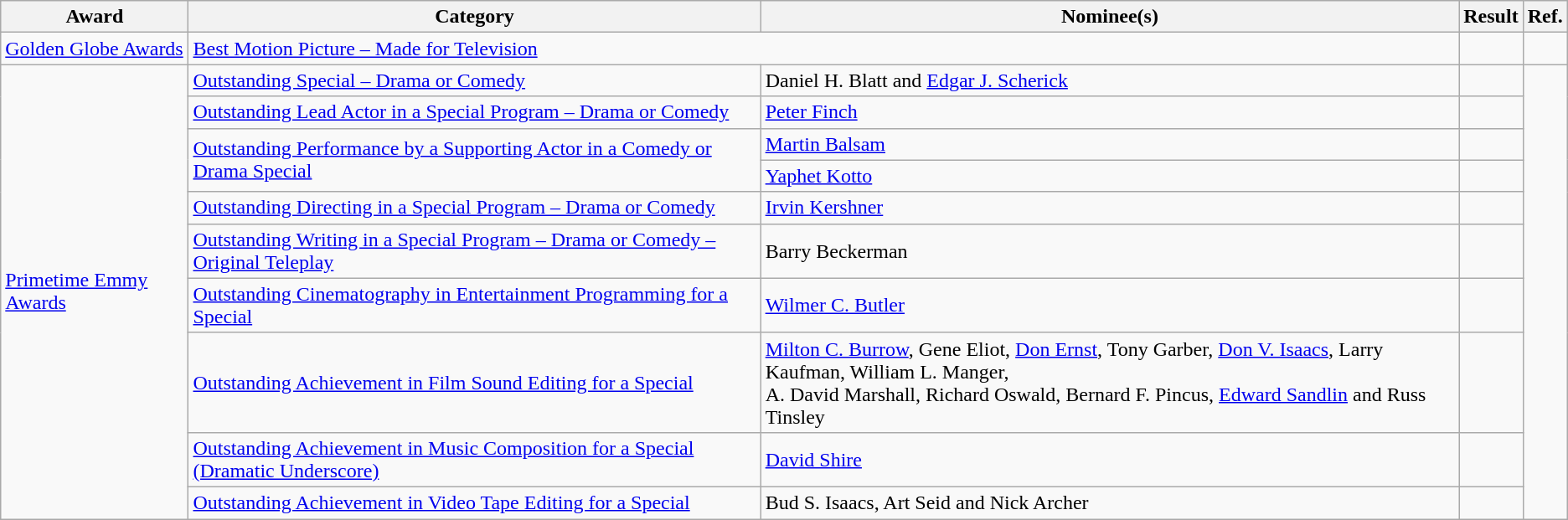<table class="wikitable plainrowheaders">
<tr>
<th>Award</th>
<th>Category</th>
<th>Nominee(s)</th>
<th>Result</th>
<th>Ref.</th>
</tr>
<tr>
<td><a href='#'>Golden Globe Awards</a></td>
<td colspan="2"><a href='#'>	Best Motion Picture – Made for Television</a></td>
<td></td>
<td style="text-align:center;"></td>
</tr>
<tr>
<td rowspan="10"><a href='#'>Primetime Emmy Awards</a></td>
<td><a href='#'>Outstanding Special – Drama or Comedy</a></td>
<td>Daniel H. Blatt and <a href='#'>Edgar J. Scherick</a></td>
<td></td>
<td style="text-align:center;" rowspan="10"></td>
</tr>
<tr>
<td><a href='#'>Outstanding Lead Actor in a Special Program – Drama or Comedy</a></td>
<td><a href='#'>Peter Finch</a> </td>
<td></td>
</tr>
<tr>
<td rowspan="2"><a href='#'>Outstanding Performance by a Supporting Actor in a Comedy or Drama Special</a></td>
<td><a href='#'>Martin Balsam</a></td>
<td></td>
</tr>
<tr>
<td><a href='#'>Yaphet Kotto</a></td>
<td></td>
</tr>
<tr>
<td><a href='#'>Outstanding Directing in a Special Program – Drama or Comedy</a></td>
<td><a href='#'>Irvin Kershner</a></td>
<td></td>
</tr>
<tr>
<td><a href='#'>Outstanding Writing in a Special Program – Drama or Comedy – Original Teleplay</a></td>
<td>Barry Beckerman</td>
<td></td>
</tr>
<tr>
<td><a href='#'>Outstanding Cinematography in Entertainment Programming for a Special</a></td>
<td><a href='#'>Wilmer C. Butler</a></td>
<td></td>
</tr>
<tr>
<td><a href='#'>Outstanding Achievement in Film Sound Editing for a Special</a></td>
<td><a href='#'>Milton C. Burrow</a>, Gene Eliot, <a href='#'>Don Ernst</a>, Tony Garber, <a href='#'>Don V. Isaacs</a>, Larry Kaufman, William L. Manger, <br> A. David Marshall, Richard Oswald, Bernard F. Pincus, <a href='#'>Edward Sandlin</a> and Russ Tinsley</td>
<td></td>
</tr>
<tr>
<td><a href='#'>Outstanding Achievement in Music Composition for a Special (Dramatic Underscore)</a></td>
<td><a href='#'>David Shire</a></td>
<td></td>
</tr>
<tr>
<td><a href='#'>Outstanding Achievement in Video Tape Editing for a Special</a></td>
<td>Bud S. Isaacs, Art Seid and Nick Archer</td>
<td></td>
</tr>
</table>
